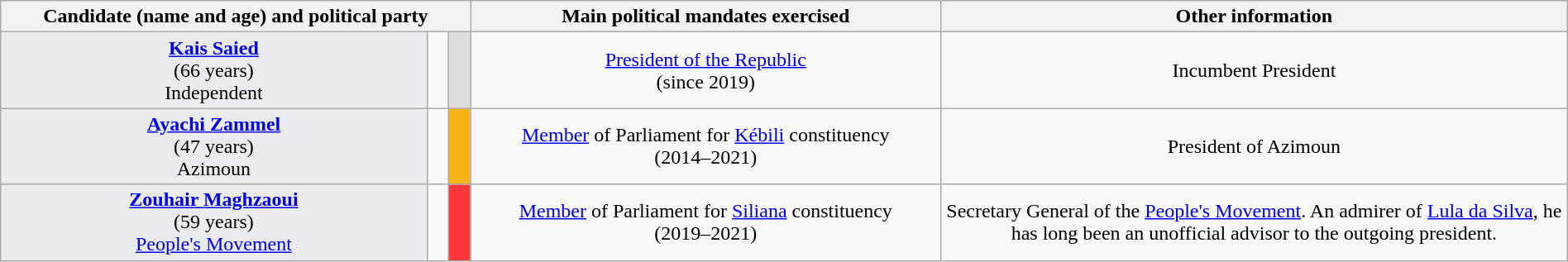<table class="wikitable" width="100%" style="text-align:center">
<tr>
<th colspan="3" width="30%" scope="col">Candidate (name and age) and political party</th>
<th scope="col">Main political mandates exercised</th>
<th width="40%" scope="col">Other information</th>
</tr>
<tr>
<td style="background:#EAECF0"><strong><a href='#'>Kais Saied</a></strong><br>(66 years)<br>Independent</td>
<td></td>
<td bgcolor=#DDDDDD></td>
<td><a href='#'>President of the Republic</a><br>(since 2019)</td>
<td>Incumbent President</td>
</tr>
<tr>
<td style="background:#EAECF0"><strong><a href='#'>Ayachi Zammel</a></strong><br>(47 years)<br>Azimoun</td>
<td></td>
<td bgcolor="#F8B415"></td>
<td><a href='#'>Member</a> of Parliament for <a href='#'>Kébili</a> constituency<br>(2014–2021)</td>
<td>President of Azimoun</td>
</tr>
<tr>
<td style="background:#EAECF0"><strong><a href='#'>Zouhair Maghzaoui</a></strong><br>(59 years)<br><a href='#'>People's Movement</a></td>
<td></td>
<td bgcolor="#FF363A"></td>
<td><a href='#'>Member</a> of Parliament for <a href='#'>Siliana</a> constituency<br>(2019–2021)</td>
<td>Secretary General of the <a href='#'>People's Movement</a>. An admirer of <a href='#'>Lula da Silva</a>, he has long been an unofficial advisor to the outgoing president.</td>
</tr>
</table>
